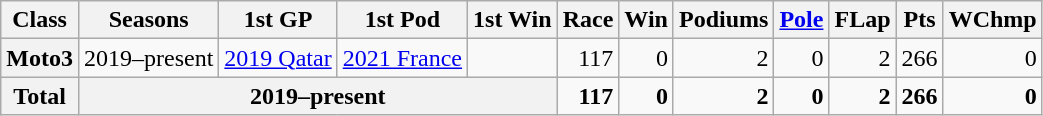<table class="wikitable" style="text-align:right;">
<tr>
<th>Class</th>
<th>Seasons</th>
<th>1st GP</th>
<th>1st Pod</th>
<th>1st Win</th>
<th>Race</th>
<th>Win</th>
<th>Podiums</th>
<th><a href='#'>Pole</a></th>
<th>FLap</th>
<th>Pts</th>
<th>WChmp</th>
</tr>
<tr>
<th>Moto3</th>
<td>2019–present</td>
<td style="text-align:left;"><a href='#'>2019 Qatar</a></td>
<td style="text-align:left;"><a href='#'>2021 France</a></td>
<td style="text-align:left;"></td>
<td>117</td>
<td>0</td>
<td>2</td>
<td>0</td>
<td>2</td>
<td>266</td>
<td>0</td>
</tr>
<tr>
<th>Total</th>
<th colspan="4">2019–present</th>
<td><strong>117</strong></td>
<td><strong>0</strong></td>
<td><strong>2</strong></td>
<td><strong>0</strong></td>
<td><strong>2</strong></td>
<td><strong>266</strong></td>
<td><strong>0</strong></td>
</tr>
</table>
